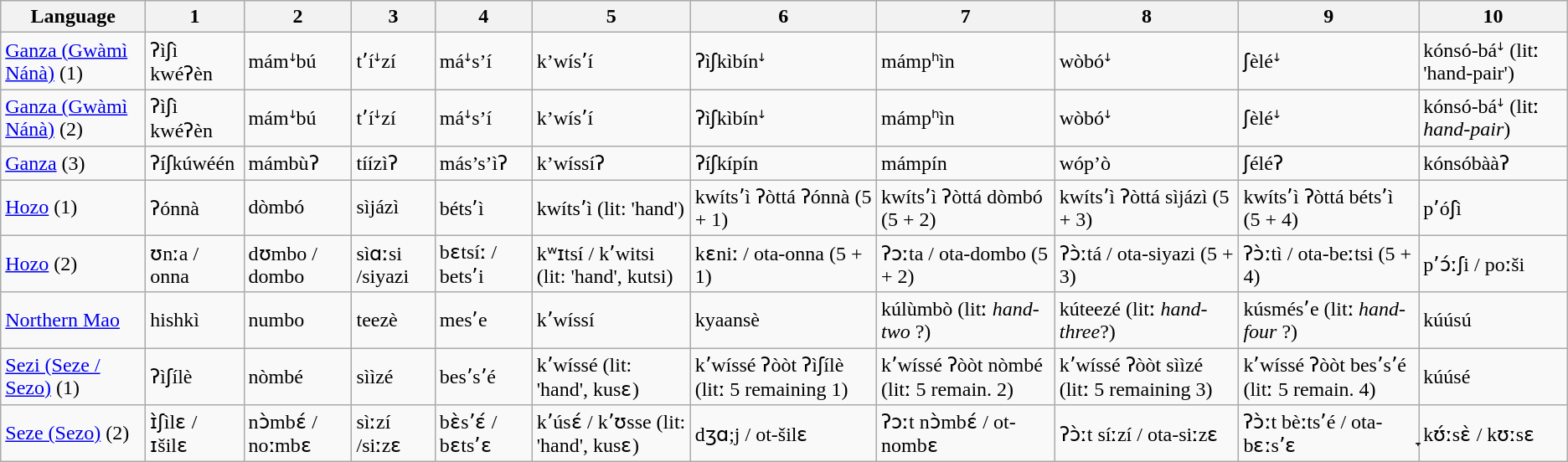<table class="wikitable sortable">
<tr>
<th>Language</th>
<th>1</th>
<th>2</th>
<th>3</th>
<th>4</th>
<th>5</th>
<th>6</th>
<th>7</th>
<th>8</th>
<th>9</th>
<th>10</th>
</tr>
<tr>
<td><a href='#'>Ganza (Gwàmì Nánà)</a> (1)</td>
<td>ʔìʃì kwéʔèn</td>
<td>mámꜜbú</td>
<td>tʼíꜜzí</td>
<td>máꜜs’í</td>
<td>k’wísʼí</td>
<td>ʔìʃkìbínꜜ</td>
<td>mámpʰìn</td>
<td>wòbóꜜ</td>
<td>ʃèléꜜ</td>
<td>kónsó-báꜜ (litː 'hand-pair')</td>
</tr>
<tr>
<td><a href='#'>Ganza (Gwàmì Nánà)</a> (2)</td>
<td>ʔìʃì kwéʔèn</td>
<td>mámꜜbú</td>
<td>tʼíꜜzí</td>
<td>máꜜs’í</td>
<td>k’wísʼí</td>
<td>ʔìʃkìbínꜜ</td>
<td>mámpʰìn</td>
<td>wòbóꜜ</td>
<td>ʃèléꜜ</td>
<td>kónsó-báꜜ (litː <em>hand-pair</em>)</td>
</tr>
<tr>
<td><a href='#'>Ganza</a> (3)</td>
<td>ʔíʃkúwéén</td>
<td>mámbùʔ</td>
<td>tíízìʔ</td>
<td>más’s’ìʔ</td>
<td>k’wíssíʔ</td>
<td>ʔíʃkípín</td>
<td>mámpín</td>
<td>wóp’ò</td>
<td>ʃéléʔ</td>
<td>kónsóbààʔ</td>
</tr>
<tr>
<td><a href='#'>Hozo</a> (1)</td>
<td>ʔónnà</td>
<td>dòmbó</td>
<td>sìjázì</td>
<td>bétsʼì</td>
<td>kwítsʼì (lit: 'hand')</td>
<td>kwítsʼì ʔòttá ʔónnà   (5 + 1)</td>
<td>kwítsʼì ʔòttá dòmbó (5 + 2)</td>
<td>kwítsʼì ʔòttá sìjázì  (5 + 3)</td>
<td>kwítsʼì ʔòttá bétsʼì    (5 + 4)</td>
<td>pʼóʃì</td>
</tr>
<tr>
<td><a href='#'>Hozo</a> (2)</td>
<td>ʊnːa  / onna</td>
<td>dʊmbo / dombo</td>
<td>sìɑːsi /siyazi</td>
<td>bɛtsíː / betsʼi</td>
<td>kʷɪtsí / kʼwitsi (lit: 'hand', kutsi)</td>
<td>kɛniː / ota-onna  (5 + 1)</td>
<td>ʔɔːta  / ota-dombo (5 + 2)</td>
<td>ʔɔ̀ːtá  / ota-siyazi (5 + 3)</td>
<td>ʔɔ̀ːtì  / ota-beːtsi    (5 + 4)</td>
<td>pʼɔ́ːʃi / poːši</td>
</tr>
<tr>
<td><a href='#'>Northern Mao</a></td>
<td>hishkì</td>
<td>numbo</td>
<td>teezè</td>
<td>mesʼe</td>
<td>kʼwíssí</td>
<td>kyaansè</td>
<td>kúlùmbò  (litː <em>hand-two</em> ?)</td>
<td>kúteezé  (litː <em>hand-three</em>?)</td>
<td>kúsmésʼe  (litː <em>hand-four</em> ?)</td>
<td>kúúsú</td>
</tr>
<tr>
<td><a href='#'>Sezi (Seze / Sezo)</a> (1)</td>
<td>ʔìʃílè</td>
<td>nòmbé</td>
<td>sììzé</td>
<td>besʼsʼé</td>
<td>kʼwíssé (lit: 'hand', kusɛ)</td>
<td>kʼwíssé ʔòòt ʔìʃílè (litː 5 remaining 1)</td>
<td>kʼwíssé ʔòòt nòmbé (litː 5 remain. 2)</td>
<td>kʼwíssé ʔòòt sììzé (litː 5 remaining 3)</td>
<td>kʼwíssé ʔòòt besʼsʼé (litː 5 remain. 4)</td>
<td>kúúsé</td>
</tr>
<tr>
<td><a href='#'>Seze (Sezo)</a> (2)</td>
<td>ɪ̀ʃìlɛ / ɪšilɛ</td>
<td>nɔ̀mbɛ́ / noːmbɛ</td>
<td>sìːzí /siːzɛ</td>
<td>bɛ̀sʼɛ́ / bɛtsʼɛ</td>
<td>kʼúsɛ́ / kʼʊsse  (lit: 'hand', kusɛ)</td>
<td>dʒɑ;j / ot-šilɛ</td>
<td>ʔɔːt nɔ̀mbɛ́ / ot-nombɛ</td>
<td>ʔɔ̀ːt síːzí / ota-siːzɛ</td>
<td>ʔɔ̀ːt bèːtsʼé / ota-bɛːsʼɛ</td>
<td>̞kʊ́ːsɛ̀ / kʊːsɛ</td>
</tr>
</table>
